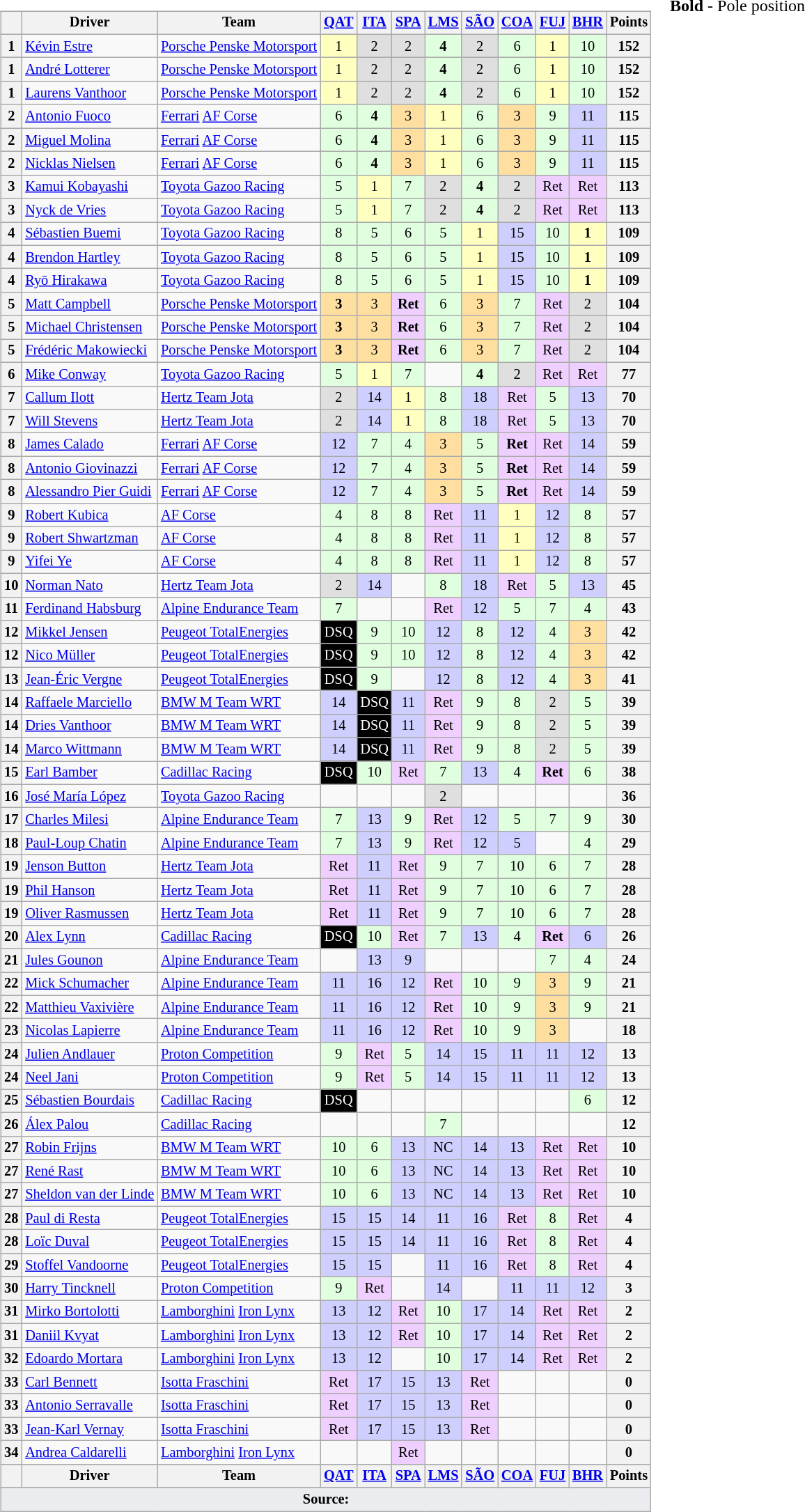<table>
<tr>
<td><br><table class="wikitable" style="font-size:85%; text-align:center;">
<tr>
<th></th>
<th>Driver</th>
<th>Team</th>
<th><a href='#'>QAT</a><br></th>
<th><a href='#'>ITA</a><br></th>
<th><a href='#'>SPA</a><br></th>
<th><a href='#'>LMS</a><br></th>
<th><a href='#'>SÃO</a><br></th>
<th><a href='#'>COA</a><br></th>
<th><a href='#'>FUJ</a><br></th>
<th><a href='#'>BHR</a><br></th>
<th>Points</th>
</tr>
<tr>
<th>1</th>
<td align="left"> <a href='#'>Kévin Estre</a></td>
<td align="left" nowrap> <a href='#'>Porsche Penske Motorsport</a></td>
<td style="background:#ffffbf;">1</td>
<td style="background:#dfdfdf;">2</td>
<td style="background:#dfdfdf;">2</td>
<td style="background:#dfffdf;"><strong>4</strong></td>
<td style="background:#dfdfdf;">2</td>
<td style="background:#dfffdf;">6</td>
<td style="background:#ffffbf;">1</td>
<td style="background:#dfffdf;">10</td>
<th>152</th>
</tr>
<tr>
<th>1</th>
<td align="left"> <a href='#'>André Lotterer</a></td>
<td align="left"> <a href='#'>Porsche Penske Motorsport</a></td>
<td style="background:#ffffbf;">1</td>
<td style="background:#dfdfdf;">2</td>
<td style="background:#dfdfdf;">2</td>
<td style="background:#dfffdf;"><strong>4</strong></td>
<td style="background:#dfdfdf;">2</td>
<td style="background:#dfffdf;">6</td>
<td style="background:#ffffbf;">1</td>
<td style="background:#dfffdf;">10</td>
<th>152</th>
</tr>
<tr>
<th>1</th>
<td align="left"> <a href='#'>Laurens Vanthoor</a></td>
<td align="left"> <a href='#'>Porsche Penske Motorsport</a></td>
<td style="background:#ffffbf;">1</td>
<td style="background:#dfdfdf;">2</td>
<td style="background:#dfdfdf;">2</td>
<td style="background:#dfffdf;"><strong>4</strong></td>
<td style="background:#dfdfdf;">2</td>
<td style="background:#dfffdf;">6</td>
<td style="background:#ffffbf;">1</td>
<td style="background:#dfffdf;">10</td>
<th>152</th>
</tr>
<tr>
<th>2</th>
<td align="left"> <a href='#'>Antonio Fuoco</a></td>
<td align="left"> <a href='#'>Ferrari</a> <a href='#'>AF Corse</a></td>
<td style="background:#dfffdf;">6</td>
<td style="background:#dfffdf;"><strong>4</strong></td>
<td style="background:#ffdf9f;">3</td>
<td style="background:#ffffbf;">1</td>
<td style="background:#dfffdf;">6</td>
<td style="background:#ffdf9f;">3</td>
<td style="background:#dfffdf;">9</td>
<td style="background:#cfcfff;">11</td>
<th>115</th>
</tr>
<tr>
<th>2</th>
<td align="left"> <a href='#'>Miguel Molina</a></td>
<td align="left"> <a href='#'>Ferrari</a> <a href='#'>AF Corse</a></td>
<td style="background:#dfffdf;">6</td>
<td style="background:#dfffdf;"><strong>4</strong></td>
<td style="background:#ffdf9f;">3</td>
<td style="background:#ffffbf;">1</td>
<td style="background:#dfffdf;">6</td>
<td style="background:#ffdf9f;">3</td>
<td style="background:#dfffdf;">9</td>
<td style="background:#cfcfff;">11</td>
<th>115</th>
</tr>
<tr>
<th>2</th>
<td align="left"> <a href='#'>Nicklas Nielsen</a></td>
<td align="left"> <a href='#'>Ferrari</a> <a href='#'>AF Corse</a></td>
<td style="background:#dfffdf;">6</td>
<td style="background:#dfffdf;"><strong>4</strong></td>
<td style="background:#ffdf9f;">3</td>
<td style="background:#ffffbf;">1</td>
<td style="background:#dfffdf;">6</td>
<td style="background:#ffdf9f;">3</td>
<td style="background:#dfffdf;">9</td>
<td style="background:#cfcfff;">11</td>
<th>115</th>
</tr>
<tr>
<th>3</th>
<td align="left"> <a href='#'>Kamui Kobayashi</a></td>
<td align="left"> <a href='#'>Toyota Gazoo Racing</a></td>
<td style="background:#dfffdf;">5</td>
<td style="background:#ffffbf;">1</td>
<td style="background:#dfffdf;">7</td>
<td style="background:#dfdfdf;">2</td>
<td style="background:#dfffdf;"><strong>4</strong></td>
<td style="background:#dfdfdf;">2</td>
<td style="background:#efcfff;">Ret</td>
<td style="background:#efcfff;">Ret</td>
<th>113</th>
</tr>
<tr>
<th>3</th>
<td align="left"> <a href='#'>Nyck de Vries</a></td>
<td align="left"> <a href='#'>Toyota Gazoo Racing</a></td>
<td style="background:#dfffdf;">5</td>
<td style="background:#ffffbf;">1</td>
<td style="background:#dfffdf;">7</td>
<td style="background:#dfdfdf;">2</td>
<td style="background:#dfffdf;"><strong>4</strong></td>
<td style="background:#dfdfdf;">2</td>
<td style="background:#efcfff;">Ret</td>
<td style="background:#efcfff;">Ret</td>
<th>113</th>
</tr>
<tr>
<th>4</th>
<td align="left"> <a href='#'>Sébastien Buemi</a></td>
<td align="left"> <a href='#'>Toyota Gazoo Racing</a></td>
<td style="background:#dfffdf;">8</td>
<td style="background:#dfffdf;">5</td>
<td style="background:#dfffdf;">6</td>
<td style="background:#dfffdf;">5</td>
<td style="background:#ffffbf;">1</td>
<td style="background:#cfcfff;">15</td>
<td style="background:#dfffdf;">10</td>
<td style="background:#ffffbf;"><strong>1</strong></td>
<th>109</th>
</tr>
<tr>
<th>4</th>
<td align="left"> <a href='#'>Brendon Hartley</a></td>
<td align="left"> <a href='#'>Toyota Gazoo Racing</a></td>
<td style="background:#dfffdf;">8</td>
<td style="background:#dfffdf;">5</td>
<td style="background:#dfffdf;">6</td>
<td style="background:#dfffdf;">5</td>
<td style="background:#ffffbf;">1</td>
<td style="background:#cfcfff;">15</td>
<td style="background:#dfffdf;">10</td>
<td style="background:#ffffbf;"><strong>1</strong></td>
<th>109</th>
</tr>
<tr>
<th>4</th>
<td align="left"> <a href='#'>Ryō Hirakawa</a></td>
<td align="left"> <a href='#'>Toyota Gazoo Racing</a></td>
<td style="background:#dfffdf;">8</td>
<td style="background:#dfffdf;">5</td>
<td style="background:#dfffdf;">6</td>
<td style="background:#dfffdf;">5</td>
<td style="background:#ffffbf;">1</td>
<td style="background:#cfcfff;">15</td>
<td style="background:#dfffdf;">10</td>
<td style="background:#ffffbf;"><strong>1</strong></td>
<th>109</th>
</tr>
<tr>
<th>5</th>
<td align="left"> <a href='#'>Matt Campbell</a></td>
<td align="left"> <a href='#'>Porsche Penske Motorsport</a></td>
<td style="background:#ffdf9f;"><strong>3</strong></td>
<td style="background:#ffdf9f;">3</td>
<td style="background:#efcfff;"><strong>Ret</strong></td>
<td style="background:#dfffdf;">6</td>
<td style="background:#ffdf9f;">3</td>
<td style="background:#dfffdf;">7</td>
<td style="background:#efcfff;">Ret</td>
<td style="background:#dfdfdf;">2</td>
<th>104</th>
</tr>
<tr>
<th>5</th>
<td align="left"> <a href='#'>Michael Christensen</a></td>
<td align="left"> <a href='#'>Porsche Penske Motorsport</a></td>
<td style="background:#ffdf9f;"><strong>3</strong></td>
<td style="background:#ffdf9f;">3</td>
<td style="background:#efcfff;"><strong>Ret</strong></td>
<td style="background:#dfffdf;">6</td>
<td style="background:#ffdf9f;">3</td>
<td style="background:#dfffdf;">7</td>
<td style="background:#efcfff;">Ret</td>
<td style="background:#dfdfdf;">2</td>
<th>104</th>
</tr>
<tr>
<th>5</th>
<td align="left"> <a href='#'>Frédéric Makowiecki</a></td>
<td align="left"> <a href='#'>Porsche Penske Motorsport</a></td>
<td style="background:#ffdf9f;"><strong>3</strong></td>
<td style="background:#ffdf9f;">3</td>
<td style="background:#efcfff;"><strong>Ret</strong></td>
<td style="background:#dfffdf;">6</td>
<td style="background:#ffdf9f;">3</td>
<td style="background:#dfffdf;">7</td>
<td style="background:#efcfff;">Ret</td>
<td style="background:#dfdfdf;">2</td>
<th>104</th>
</tr>
<tr>
<th>6</th>
<td align="left"> <a href='#'>Mike Conway</a></td>
<td align="left"> <a href='#'>Toyota Gazoo Racing</a></td>
<td style="background:#dfffdf;">5</td>
<td style="background:#ffffbf;">1</td>
<td style="background:#dfffdf;">7</td>
<td style="background:#;"></td>
<td style="background:#dfffdf;"><strong>4</strong></td>
<td style="background:#dfdfdf;">2</td>
<td style="background:#efcfff;">Ret</td>
<td style="background:#efcfff;">Ret</td>
<th>77</th>
</tr>
<tr>
<th>7</th>
<td align="left"> <a href='#'>Callum Ilott</a></td>
<td align="left"> <a href='#'>Hertz Team Jota</a></td>
<td style="background:#dfdfdf;">2</td>
<td style="background:#cfcfff;">14</td>
<td style="background:#ffffbf;">1</td>
<td style="background:#dfffdf;">8</td>
<td style="background:#cfcfff;">18</td>
<td style="background:#efcfff;">Ret</td>
<td style="background:#dfffdf;">5</td>
<td style="background:#cfcfff;">13</td>
<th>70</th>
</tr>
<tr>
<th>7</th>
<td align="left"> <a href='#'>Will Stevens</a></td>
<td align="left"> <a href='#'>Hertz Team Jota</a></td>
<td style="background:#dfdfdf;">2</td>
<td style="background:#cfcfff;">14</td>
<td style="background:#ffffbf;">1</td>
<td style="background:#dfffdf;">8</td>
<td style="background:#cfcfff;">18</td>
<td style="background:#efcfff;">Ret</td>
<td style="background:#dfffdf;">5</td>
<td style="background:#cfcfff;">13</td>
<th>70</th>
</tr>
<tr>
<th>8</th>
<td align="left"> <a href='#'>James Calado</a></td>
<td align="left"> <a href='#'>Ferrari</a> <a href='#'>AF Corse</a></td>
<td style="background:#cfcfff;">12</td>
<td style="background:#dfffdf;">7</td>
<td style="background:#dfffdf;">4</td>
<td style="background:#ffdf9f;">3</td>
<td style="background:#dfffdf;">5</td>
<td style="background:#efcfff;"><strong>Ret</strong></td>
<td style="background:#efcfff;">Ret</td>
<td style="background:#cfcfff;">14</td>
<th>59</th>
</tr>
<tr>
<th>8</th>
<td align="left"> <a href='#'>Antonio Giovinazzi</a></td>
<td align="left"> <a href='#'>Ferrari</a> <a href='#'>AF Corse</a></td>
<td style="background:#cfcfff;">12</td>
<td style="background:#dfffdf;">7</td>
<td style="background:#dfffdf;">4</td>
<td style="background:#ffdf9f;">3</td>
<td style="background:#dfffdf;">5</td>
<td style="background:#efcfff;"><strong>Ret</strong></td>
<td style="background:#efcfff;">Ret</td>
<td style="background:#cfcfff;">14</td>
<th>59</th>
</tr>
<tr>
<th>8</th>
<td align="left"> <a href='#'>Alessandro Pier Guidi</a></td>
<td align="left"> <a href='#'>Ferrari</a> <a href='#'>AF Corse</a></td>
<td style="background:#cfcfff;">12</td>
<td style="background:#dfffdf;">7</td>
<td style="background:#dfffdf;">4</td>
<td style="background:#ffdf9f;">3</td>
<td style="background:#dfffdf;">5</td>
<td style="background:#efcfff;"><strong>Ret</strong></td>
<td style="background:#efcfff;">Ret</td>
<td style="background:#cfcfff;">14</td>
<th>59</th>
</tr>
<tr>
<th>9</th>
<td align="left"> <a href='#'>Robert Kubica</a></td>
<td align="left"> <a href='#'>AF Corse</a></td>
<td style="background:#dfffdf;">4</td>
<td style="background:#dfffdf;">8</td>
<td style="background:#dfffdf;">8</td>
<td style="background:#efcfff;">Ret</td>
<td style="background:#cfcfff;">11</td>
<td style="background:#ffffbf;">1</td>
<td style="background:#cfcfff;">12</td>
<td style="background:#dfffdf;">8</td>
<th>57</th>
</tr>
<tr>
<th>9</th>
<td align="left"> <a href='#'>Robert Shwartzman</a></td>
<td align="left"> <a href='#'>AF Corse</a></td>
<td style="background:#dfffdf;">4</td>
<td style="background:#dfffdf;">8</td>
<td style="background:#dfffdf;">8</td>
<td style="background:#efcfff;">Ret</td>
<td style="background:#cfcfff;">11</td>
<td style="background:#ffffbf;">1</td>
<td style="background:#cfcfff;">12</td>
<td style="background:#dfffdf;">8</td>
<th>57</th>
</tr>
<tr>
<th>9</th>
<td align="left"> <a href='#'>Yifei Ye</a></td>
<td align="left"> <a href='#'>AF Corse</a></td>
<td style="background:#dfffdf;">4</td>
<td style="background:#dfffdf;">8</td>
<td style="background:#dfffdf;">8</td>
<td style="background:#efcfff;">Ret</td>
<td style="background:#cfcfff;">11</td>
<td style="background:#ffffbf;">1</td>
<td style="background:#cfcfff;">12</td>
<td style="background:#dfffdf;">8</td>
<th>57</th>
</tr>
<tr>
<th>10</th>
<td align="left"> <a href='#'>Norman Nato</a></td>
<td align="left"> <a href='#'>Hertz Team Jota</a></td>
<td style="background:#dfdfdf;">2</td>
<td style="background:#cfcfff;">14</td>
<td style="background:#;"></td>
<td style="background:#dfffdf;">8</td>
<td style="background:#cfcfff;">18</td>
<td style="background:#efcfff;">Ret</td>
<td style="background:#dfffdf;">5</td>
<td style="background:#cfcfff;">13</td>
<th>45</th>
</tr>
<tr>
<th>11</th>
<td align="left"> <a href='#'>Ferdinand Habsburg</a></td>
<td align="left"> <a href='#'>Alpine Endurance Team</a></td>
<td style="background:#dfffdf;">7</td>
<td style="background:#;"></td>
<td style="background:#;"></td>
<td style="background:#efcfff;">Ret</td>
<td style="background:#cfcfff;">12</td>
<td style="background:#dfffdf;">5</td>
<td style="background:#dfffdf;">7</td>
<td style="background:#dfffdf;">4</td>
<th>43</th>
</tr>
<tr>
<th>12</th>
<td align="left"> <a href='#'>Mikkel Jensen</a></td>
<td align="left"> <a href='#'>Peugeot TotalEnergies</a></td>
<td style="background:#000000; color:white">DSQ</td>
<td style="background:#dfffdf;">9</td>
<td style="background:#dfffdf;">10</td>
<td style="background:#cfcfff;">12</td>
<td style="background:#dfffdf;">8</td>
<td style="background:#cfcfff;">12</td>
<td style="background:#dfffdf;">4</td>
<td style="background:#ffdf9f;">3</td>
<th>42</th>
</tr>
<tr>
<th>12</th>
<td align="left"> <a href='#'>Nico Müller</a></td>
<td align="left"> <a href='#'>Peugeot TotalEnergies</a></td>
<td style="background:#000000; color:white">DSQ</td>
<td style="background:#dfffdf;">9</td>
<td style="background:#dfffdf;">10</td>
<td style="background:#cfcfff;">12</td>
<td style="background:#dfffdf;">8</td>
<td style="background:#cfcfff;">12</td>
<td style="background:#dfffdf;">4</td>
<td style="background:#ffdf9f;">3</td>
<th>42</th>
</tr>
<tr>
<th>13</th>
<td align="left"> <a href='#'>Jean-Éric Vergne</a></td>
<td align="left"> <a href='#'>Peugeot TotalEnergies</a></td>
<td style="background:#000000; color:white">DSQ</td>
<td style="background:#dfffdf;">9</td>
<td style="background:#;"></td>
<td style="background:#cfcfff;">12</td>
<td style="background:#dfffdf;">8</td>
<td style="background:#cfcfff;">12</td>
<td style="background:#dfffdf;">4</td>
<td style="background:#ffdf9f;">3</td>
<th>41</th>
</tr>
<tr>
<th>14</th>
<td align="left"> <a href='#'>Raffaele Marciello</a></td>
<td align="left"> <a href='#'>BMW M Team WRT</a></td>
<td style="background:#cfcfff;">14</td>
<td style="color:white; background:black;">DSQ</td>
<td style="background:#cfcfff;">11</td>
<td style="background:#efcfff;">Ret</td>
<td style="background:#dfffdf;">9</td>
<td style="background:#dfffdf;">8</td>
<td style="background:#dfdfdf;">2</td>
<td style="background:#dfffdf;">5</td>
<th>39</th>
</tr>
<tr>
<th>14</th>
<td align="left"> <a href='#'>Dries Vanthoor</a></td>
<td align="left"> <a href='#'>BMW M Team WRT</a></td>
<td style="background:#cfcfff;">14</td>
<td style="color:white; background:black;">DSQ</td>
<td style="background:#cfcfff;">11</td>
<td style="background:#efcfff;">Ret</td>
<td style="background:#dfffdf;">9</td>
<td style="background:#dfffdf;">8</td>
<td style="background:#dfdfdf;">2</td>
<td style="background:#dfffdf;">5</td>
<th>39</th>
</tr>
<tr>
<th>14</th>
<td align="left"> <a href='#'>Marco Wittmann</a></td>
<td align="left"> <a href='#'>BMW M Team WRT</a></td>
<td style="background:#cfcfff;">14</td>
<td style="color:white; background:black;">DSQ</td>
<td style="background:#cfcfff;">11</td>
<td style="background:#efcfff;">Ret</td>
<td style="background:#dfffdf;">9</td>
<td style="background:#dfffdf;">8</td>
<td style="background:#dfdfdf;">2</td>
<td style="background:#dfffdf;">5</td>
<th>39</th>
</tr>
<tr>
<th>15</th>
<td align="left"> <a href='#'>Earl Bamber</a></td>
<td align="left"> <a href='#'>Cadillac Racing</a></td>
<td style="background:#000000; color:white">DSQ</td>
<td style="background:#dfffdf;">10</td>
<td style="background:#efcfff;">Ret</td>
<td style="background:#dfffdf;">7</td>
<td style="background:#cfcfff;">13</td>
<td style="background:#dfffdf;">4</td>
<td style="background:#efcfff;"><strong>Ret</strong></td>
<td style="background:#dfffdf;">6</td>
<th>38</th>
</tr>
<tr>
<th>16</th>
<td align="left"> <a href='#'>José María López</a></td>
<td align="left"> <a href='#'>Toyota Gazoo Racing</a></td>
<td style="background:#;"></td>
<td style="background:#;"></td>
<td style="background:#;"></td>
<td style="background:#dfdfdf;">2</td>
<td style="background:#;"></td>
<td style="background:#;"></td>
<td style="background:#;"></td>
<td style="background:#;"></td>
<th>36</th>
</tr>
<tr>
<th>17</th>
<td align="left"> <a href='#'>Charles Milesi</a></td>
<td align="left"> <a href='#'>Alpine Endurance Team</a></td>
<td style="background:#dfffdf;">7</td>
<td style="background:#cfcfff;">13</td>
<td style="background:#dfffdf;">9</td>
<td style="background:#efcfff;">Ret</td>
<td style="background:#cfcfff;">12</td>
<td style="background:#dfffdf;">5</td>
<td style="background:#dfffdf;">7</td>
<td style="background:#dfffdf;">9</td>
<th>30</th>
</tr>
<tr>
<th>18</th>
<td align="left"> <a href='#'>Paul-Loup Chatin</a></td>
<td align="left"> <a href='#'>Alpine Endurance Team</a></td>
<td style="background:#dfffdf;">7</td>
<td style="background:#cfcfff;">13</td>
<td style="background:#dfffdf;">9</td>
<td style="background:#efcfff;">Ret</td>
<td style="background:#cfcfff;">12</td>
<td style="background:#cfcfff;">5</td>
<td style="background:#;"></td>
<td style="background:#dfffdf;">4</td>
<th>29</th>
</tr>
<tr>
<th>19</th>
<td align="left"> <a href='#'>Jenson Button</a></td>
<td align="left"> <a href='#'>Hertz Team Jota</a></td>
<td style="background:#efcfff;">Ret</td>
<td style="background:#cfcfff;">11</td>
<td style="background:#efcfff;">Ret</td>
<td style="background:#dfffdf;">9</td>
<td style="background:#dfffdf;">7</td>
<td style="background:#dfffdf;">10</td>
<td style="background:#dfffdf;">6</td>
<td style="background:#dfffdf;">7</td>
<th>28</th>
</tr>
<tr>
<th>19</th>
<td align="left"> <a href='#'>Phil Hanson</a></td>
<td align="left"> <a href='#'>Hertz Team Jota</a></td>
<td style="background:#efcfff;">Ret</td>
<td style="background:#cfcfff;">11</td>
<td style="background:#efcfff;">Ret</td>
<td style="background:#dfffdf;">9</td>
<td style="background:#dfffdf;">7</td>
<td style="background:#dfffdf;">10</td>
<td style="background:#dfffdf;">6</td>
<td style="background:#dfffdf;">7</td>
<th>28</th>
</tr>
<tr>
<th>19</th>
<td align="left"> <a href='#'>Oliver Rasmussen</a></td>
<td align="left"> <a href='#'>Hertz Team Jota</a></td>
<td style="background:#efcfff;">Ret</td>
<td style="background:#cfcfff;">11</td>
<td style="background:#efcfff;">Ret</td>
<td style="background:#dfffdf;">9</td>
<td style="background:#dfffdf;">7</td>
<td style="background:#dfffdf;">10</td>
<td style="background:#dfffdf;">6</td>
<td style="background:#dfffdf;">7</td>
<th>28</th>
</tr>
<tr>
<th>20</th>
<td align="left"> <a href='#'>Alex Lynn</a></td>
<td align="left"> <a href='#'>Cadillac Racing</a></td>
<td style="background:#000000; color:white">DSQ</td>
<td style="background:#dfffdf;">10</td>
<td style="background:#efcfff;">Ret</td>
<td style="background:#dfffdf;">7</td>
<td style="background:#cfcfff;">13</td>
<td style="background:#dfffdf;">4</td>
<td style="background:#efcfff;"><strong>Ret</strong></td>
<td style="background:#cfcfff;">6</td>
<th>26</th>
</tr>
<tr>
<th>21</th>
<td align="left"> <a href='#'>Jules Gounon</a></td>
<td align="left"> <a href='#'>Alpine Endurance Team</a></td>
<td style="background:#;"></td>
<td style="background:#cfcfff;">13</td>
<td style="background:#cfcfff;">9</td>
<td style="background:#;"></td>
<td style="background:#;"></td>
<td style="background:#;"></td>
<td style="background:#dfffdf;">7</td>
<td style="background:#dfffdf;">4</td>
<th>24</th>
</tr>
<tr>
<th>22</th>
<td align="left"> <a href='#'>Mick Schumacher</a></td>
<td align="left"> <a href='#'>Alpine Endurance Team</a></td>
<td style="background:#cfcfff;">11</td>
<td style="background:#cfcfff;">16</td>
<td style="background:#cfcfff;">12</td>
<td style="background:#efcfff;">Ret</td>
<td style="background:#dfffdf;">10</td>
<td style="background:#dfffdf;">9</td>
<td style="background:#ffdf9f;">3</td>
<td style="background:#dfffdf;">9</td>
<th>21</th>
</tr>
<tr>
<th>22</th>
<td align="left"> <a href='#'>Matthieu Vaxivière</a></td>
<td align="left"> <a href='#'>Alpine Endurance Team</a></td>
<td style="background:#cfcfff;">11</td>
<td style="background:#cfcfff;">16</td>
<td style="background:#cfcfff;">12</td>
<td style="background:#efcfff;">Ret</td>
<td style="background:#dfffdf;">10</td>
<td style="background:#dfffdf;">9</td>
<td style="background:#ffdf9f;">3</td>
<td style="background:#dfffdf;">9</td>
<th>21</th>
</tr>
<tr>
<th>23</th>
<td align="left"> <a href='#'>Nicolas Lapierre</a></td>
<td align="left"> <a href='#'>Alpine Endurance Team</a></td>
<td style="background:#cfcfff;">11</td>
<td style="background:#cfcfff;">16</td>
<td style="background:#cfcfff;">12</td>
<td style="background:#efcfff;">Ret</td>
<td style="background:#dfffdf;">10</td>
<td style="background:#dfffdf;">9</td>
<td style="background:#ffdf9f;">3</td>
<td style="background:#;"></td>
<th>18</th>
</tr>
<tr>
<th>24</th>
<td align="left"> <a href='#'>Julien Andlauer</a></td>
<td align="left"> <a href='#'>Proton Competition</a></td>
<td style="background:#dfffdf;">9</td>
<td style="background:#efcfff;">Ret</td>
<td style="background:#dfffdf;">5</td>
<td style="background:#cfcfff;">14</td>
<td style="background:#cfcfff;">15</td>
<td style="background:#cfcfff;">11</td>
<td style="background:#cfcfff;">11</td>
<td style="background:#cfcfff;">12</td>
<th>13</th>
</tr>
<tr>
<th>24</th>
<td align="left"> <a href='#'>Neel Jani</a></td>
<td align="left"> <a href='#'>Proton Competition</a></td>
<td style="background:#dfffdf;">9</td>
<td style="background:#efcfff;">Ret</td>
<td style="background:#dfffdf;">5</td>
<td style="background:#cfcfff;">14</td>
<td style="background:#cfcfff;">15</td>
<td style="background:#cfcfff;">11</td>
<td style="background:#cfcfff;">11</td>
<td style="background:#cfcfff;">12</td>
<th>13</th>
</tr>
<tr>
<th>25</th>
<td align="left"> <a href='#'>Sébastien Bourdais</a></td>
<td align="left"> <a href='#'>Cadillac Racing</a></td>
<td style="background:#000000; color:white">DSQ</td>
<td style="background:#;"></td>
<td style="background:#;"></td>
<td style="background:#;"></td>
<td style="background:#;"></td>
<td style="background:#;"></td>
<td style="background:#;"></td>
<td style="background:#dfffdf;">6</td>
<th>12</th>
</tr>
<tr>
<th>26</th>
<td align="left"> <a href='#'>Álex Palou</a></td>
<td align="left"> <a href='#'>Cadillac Racing</a></td>
<td style="background:#;"></td>
<td style="background:#;"></td>
<td style="background:#;"></td>
<td style="background:#dfffdf;">7</td>
<td style="background:#;"></td>
<td style="background:#;"></td>
<td style="background:#;"></td>
<td style="background:#;"></td>
<th>12</th>
</tr>
<tr>
<th>27</th>
<td align="left"> <a href='#'>Robin Frijns</a></td>
<td align="left"> <a href='#'>BMW M Team WRT</a></td>
<td style="background:#dfffdf;">10</td>
<td style="background:#dfffdf;">6</td>
<td style="background:#cfcfff;">13</td>
<td style="background:#cfcfff;">NC</td>
<td style="background:#cfcfff;">14</td>
<td style="background:#cfcfff;">13</td>
<td style="background:#efcfff;">Ret</td>
<td style="background:#efcfff;">Ret</td>
<th>10</th>
</tr>
<tr>
<th>27</th>
<td align="left"> <a href='#'>René Rast</a></td>
<td align="left"> <a href='#'>BMW M Team WRT</a></td>
<td style="background:#dfffdf;">10</td>
<td style="background:#dfffdf;">6</td>
<td style="background:#cfcfff;">13</td>
<td style="background:#cfcfff;">NC</td>
<td style="background:#cfcfff;">14</td>
<td style="background:#cfcfff;">13</td>
<td style="background:#efcfff;">Ret</td>
<td style="background:#efcfff;">Ret</td>
<th>10</th>
</tr>
<tr>
<th>27</th>
<td align="left" nowrap=""> <a href='#'>Sheldon van der Linde</a></td>
<td align="left"> <a href='#'>BMW M Team WRT</a></td>
<td style="background:#dfffdf;">10</td>
<td style="background:#dfffdf;">6</td>
<td style="background:#cfcfff;">13</td>
<td style="background:#cfcfff;">NC</td>
<td style="background:#cfcfff;">14</td>
<td style="background:#cfcfff;">13</td>
<td style="background:#efcfff;">Ret</td>
<td style="background:#efcfff;">Ret</td>
<th>10</th>
</tr>
<tr>
<th>28</th>
<td align="left"> <a href='#'>Paul di Resta</a></td>
<td align="left"> <a href='#'>Peugeot TotalEnergies</a></td>
<td style="background:#cfcfff;">15</td>
<td style="background:#cfcfff;">15</td>
<td style="background:#cfcfff;">14</td>
<td style="background:#cfcfff;">11</td>
<td style="background:#cfcfff;">16</td>
<td style="background:#efcfff;">Ret</td>
<td style="background:#dfffdf;">8</td>
<td style="background:#efcfff;">Ret</td>
<th>4</th>
</tr>
<tr>
<th>28</th>
<td align="left"> <a href='#'>Loïc Duval</a></td>
<td align="left"> <a href='#'>Peugeot TotalEnergies</a></td>
<td style="background:#cfcfff;">15</td>
<td style="background:#cfcfff;">15</td>
<td style="background:#cfcfff;">14</td>
<td style="background:#cfcfff;">11</td>
<td style="background:#cfcfff;">16</td>
<td style="background:#efcfff;">Ret</td>
<td style="background:#dfffdf;">8</td>
<td style="background:#efcfff;">Ret</td>
<th>4</th>
</tr>
<tr>
<th>29</th>
<td align="left"> <a href='#'>Stoffel Vandoorne</a></td>
<td align="left"> <a href='#'>Peugeot TotalEnergies</a></td>
<td style="background:#cfcfff;">15</td>
<td style="background:#cfcfff;">15</td>
<td style="background:#;"></td>
<td style="background:#cfcfff;">11</td>
<td style="background:#cfcfff;">16</td>
<td style="background:#efcfff;">Ret</td>
<td style="background:#dfffdf;">8</td>
<td style="background:#efcfff;">Ret</td>
<th>4</th>
</tr>
<tr>
<th>30</th>
<td align="left"> <a href='#'>Harry Tincknell</a></td>
<td align="left"> <a href='#'>Proton Competition</a></td>
<td style="background:#dfffdf;">9</td>
<td style="background:#efcfff;">Ret</td>
<td style="background:#;"></td>
<td style="background:#cfcfff;">14</td>
<td style="background:#;"></td>
<td style="background:#cfcfff;">11</td>
<td style="background:#cfcfff;">11</td>
<td style="background:#cfcfff;">12</td>
<th>3</th>
</tr>
<tr>
<th>31</th>
<td align="left"> <a href='#'>Mirko Bortolotti</a></td>
<td align="left"> <a href='#'>Lamborghini</a> <a href='#'>Iron Lynx</a></td>
<td style="background:#cfcfff;">13</td>
<td style="background:#cfcfff;">12</td>
<td style="background:#efcfff;">Ret</td>
<td style="background:#dfffdf;">10</td>
<td style="background:#cfcfff;">17</td>
<td style="background:#cfcfff;">14</td>
<td style="background:#efcfff;">Ret</td>
<td style="background:#efcfff;">Ret</td>
<th>2</th>
</tr>
<tr>
<th>31</th>
<td align="left"> <a href='#'>Daniil Kvyat</a></td>
<td align="left"> <a href='#'>Lamborghini</a> <a href='#'>Iron Lynx</a></td>
<td style="background:#cfcfff;">13</td>
<td style="background:#cfcfff;">12</td>
<td style="background:#efcfff;">Ret</td>
<td style="background:#dfffdf;">10</td>
<td style="background:#cfcfff;">17</td>
<td style="background:#cfcfff;">14</td>
<td style="background:#efcfff;">Ret</td>
<td style="background:#efcfff;">Ret</td>
<th>2</th>
</tr>
<tr>
<th>32</th>
<td align="left"> <a href='#'>Edoardo Mortara</a></td>
<td align="left"> <a href='#'>Lamborghini</a> <a href='#'>Iron Lynx</a></td>
<td style="background:#cfcfff;">13</td>
<td style="background:#cfcfff;">12</td>
<td style="background:#;"></td>
<td style="background:#dfffdf;">10</td>
<td style="background:#cfcfff;">17</td>
<td style="background:#cfcfff;">14</td>
<td style="background:#efcfff;">Ret</td>
<td style="background:#efcfff;">Ret</td>
<th>2</th>
</tr>
<tr>
<th>33</th>
<td align="left"> <a href='#'>Carl Bennett</a></td>
<td align="left"> <a href='#'>Isotta Fraschini</a></td>
<td style="background:#efcfff;">Ret</td>
<td style="background:#cfcfff;">17</td>
<td style="background:#cfcfff;">15</td>
<td style="background:#cfcfff;">13</td>
<td style="background:#efcfff;">Ret</td>
<td style="background:#;"></td>
<td style="background:#;"></td>
<td style="background:#;"></td>
<th>0</th>
</tr>
<tr>
<th>33</th>
<td align="left"> <a href='#'>Antonio Serravalle</a></td>
<td align="left"> <a href='#'>Isotta Fraschini</a></td>
<td style="background:#efcfff;">Ret</td>
<td style="background:#cfcfff;">17</td>
<td style="background:#cfcfff;">15</td>
<td style="background:#cfcfff;">13</td>
<td style="background:#efcfff;">Ret</td>
<td style="background:#;"></td>
<td style="background:#;"></td>
<td style="background:#;"></td>
<th>0</th>
</tr>
<tr>
<th>33</th>
<td align="left"> <a href='#'>Jean-Karl Vernay</a></td>
<td align="left"> <a href='#'>Isotta Fraschini</a></td>
<td style="background:#efcfff;">Ret</td>
<td style="background:#cfcfff;">17</td>
<td style="background:#cfcfff;">15</td>
<td style="background:#cfcfff;">13</td>
<td style="background:#efcfff;">Ret</td>
<td style="background:#;"></td>
<td style="background:#;"></td>
<td style="background:#;"></td>
<th>0</th>
</tr>
<tr>
<th>34</th>
<td align="left"> <a href='#'>Andrea Caldarelli</a></td>
<td align="left"> <a href='#'>Lamborghini</a> <a href='#'>Iron Lynx</a></td>
<td style="background:#;"></td>
<td style="background:#;"></td>
<td style="background:#efcfff;">Ret</td>
<td style="background:#;"></td>
<td style="background:#;"></td>
<td style="background:#;"></td>
<td style="background:#;"></td>
<td style="background:#;"></td>
<th>0</th>
</tr>
<tr>
<th></th>
<th>Driver</th>
<th>Team</th>
<th><a href='#'>QAT</a><br></th>
<th><a href='#'>ITA</a><br></th>
<th><a href='#'>SPA</a><br></th>
<th><a href='#'>LMS</a><br></th>
<th><a href='#'>SÃO</a><br></th>
<th><a href='#'>COA</a><br></th>
<th><a href='#'>FUJ</a><br></th>
<th><a href='#'>BHR</a><br></th>
<th>Points</th>
</tr>
<tr class="sortbottom">
<td colspan="12" style="background-color:#EAECF0;text-align:center"><strong>Source:</strong></td>
</tr>
</table>
</td>
<td valign="top"><br><span><strong>Bold</strong> - Pole position</span></td>
</tr>
</table>
